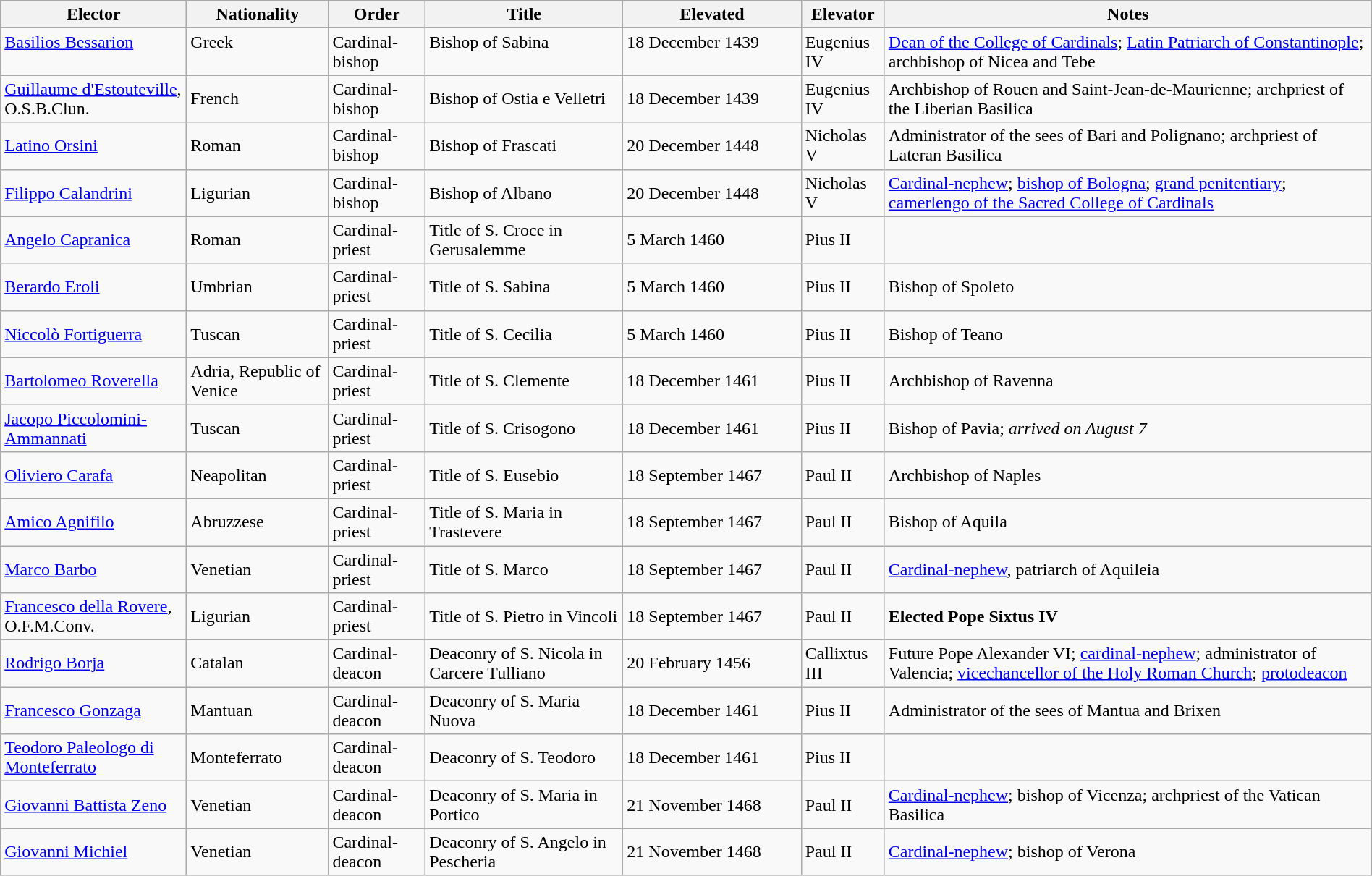<table class="wikitable sortable collapsible" style="width:100%">
<tr>
<th width="*">Elector</th>
<th width="*">Nationality</th>
<th width="*">Order</th>
<th width="*">Title</th>
<th width="13%">Elevated</th>
<th width="*">Elevator</th>
<th width="*">Notes</th>
</tr>
<tr valign="top">
<td><a href='#'>Basilios Bessarion</a></td>
<td>Greek</td>
<td>Cardinal-bishop</td>
<td>Bishop of Sabina</td>
<td>18 December 1439</td>
<td>Eugenius IV</td>
<td><a href='#'>Dean of the College of Cardinals</a>; <a href='#'>Latin Patriarch of Constantinople</a>; archbishop of Nicea and Tebe</td>
</tr>
<tr>
<td><a href='#'>Guillaume d'Estouteville</a>, O.S.B.Clun.</td>
<td>French</td>
<td>Cardinal-bishop</td>
<td>Bishop of Ostia e Velletri</td>
<td>18 December 1439</td>
<td>Eugenius IV</td>
<td>Archbishop of Rouen and Saint-Jean-de-Maurienne; archpriest of the Liberian Basilica</td>
</tr>
<tr>
<td><a href='#'>Latino Orsini</a></td>
<td>Roman</td>
<td>Cardinal-bishop</td>
<td>Bishop of Frascati</td>
<td>20 December 1448</td>
<td>Nicholas V</td>
<td>Administrator of the sees of Bari and Polignano; archpriest of Lateran Basilica</td>
</tr>
<tr>
<td><a href='#'>Filippo Calandrini</a></td>
<td>Ligurian</td>
<td>Cardinal-bishop</td>
<td>Bishop of Albano</td>
<td>20 December 1448</td>
<td>Nicholas V</td>
<td><a href='#'>Cardinal-nephew</a>; <a href='#'>bishop of Bologna</a>; <a href='#'>grand penitentiary</a>; <a href='#'>camerlengo of the Sacred College of Cardinals</a></td>
</tr>
<tr>
<td><a href='#'>Angelo Capranica</a></td>
<td>Roman</td>
<td>Cardinal-priest</td>
<td>Title of S. Croce in Gerusalemme</td>
<td>5 March 1460</td>
<td>Pius II</td>
<td></td>
</tr>
<tr>
<td><a href='#'>Berardo Eroli</a></td>
<td>Umbrian</td>
<td>Cardinal-priest</td>
<td>Title of S. Sabina</td>
<td>5 March 1460</td>
<td>Pius II</td>
<td>Bishop of Spoleto</td>
</tr>
<tr>
<td><a href='#'>Niccolò Fortiguerra</a></td>
<td>Tuscan</td>
<td>Cardinal-priest</td>
<td>Title of S. Cecilia</td>
<td>5 March 1460</td>
<td>Pius II</td>
<td>Bishop of Teano</td>
</tr>
<tr>
<td><a href='#'>Bartolomeo Roverella</a></td>
<td>Adria, Republic of Venice</td>
<td>Cardinal-priest</td>
<td>Title of S. Clemente</td>
<td>18 December 1461</td>
<td>Pius II</td>
<td>Archbishop of Ravenna</td>
</tr>
<tr>
<td><a href='#'>Jacopo Piccolomini-Ammannati</a></td>
<td>Tuscan</td>
<td>Cardinal-priest</td>
<td>Title of S. Crisogono</td>
<td>18 December 1461</td>
<td>Pius II</td>
<td>Bishop of Pavia; <em>arrived on August 7</em></td>
</tr>
<tr>
<td><a href='#'>Oliviero Carafa</a></td>
<td>Neapolitan</td>
<td>Cardinal-priest</td>
<td>Title of S. Eusebio</td>
<td>18 September 1467</td>
<td>Paul II</td>
<td>Archbishop of Naples</td>
</tr>
<tr>
<td><a href='#'>Amico Agnifilo</a></td>
<td>Abruzzese</td>
<td>Cardinal-priest</td>
<td>Title of S. Maria in Trastevere</td>
<td>18 September 1467</td>
<td>Paul II</td>
<td>Bishop of Aquila</td>
</tr>
<tr>
<td><a href='#'>Marco Barbo</a></td>
<td>Venetian</td>
<td>Cardinal-priest</td>
<td>Title of S. Marco</td>
<td>18 September 1467</td>
<td>Paul II</td>
<td><a href='#'>Cardinal-nephew</a>, patriarch of Aquileia</td>
</tr>
<tr>
<td><a href='#'>Francesco della Rovere</a>, O.F.M.Conv.</td>
<td>Ligurian</td>
<td>Cardinal-priest</td>
<td>Title of S. Pietro in Vincoli</td>
<td>18 September 1467</td>
<td>Paul II</td>
<td><strong>Elected Pope Sixtus IV</strong></td>
</tr>
<tr>
<td><a href='#'>Rodrigo Borja</a></td>
<td>Catalan</td>
<td>Cardinal-deacon</td>
<td>Deaconry of S. Nicola in Carcere Tulliano</td>
<td>20 February 1456</td>
<td>Callixtus III</td>
<td>Future Pope Alexander VI; <a href='#'>cardinal-nephew</a>; administrator of Valencia; <a href='#'>vicechancellor of the Holy Roman Church</a>; <a href='#'>protodeacon</a></td>
</tr>
<tr>
<td><a href='#'>Francesco Gonzaga</a></td>
<td>Mantuan</td>
<td>Cardinal-deacon</td>
<td>Deaconry of S. Maria Nuova</td>
<td>18 December 1461</td>
<td>Pius II</td>
<td>Administrator of the sees of Mantua and Brixen</td>
</tr>
<tr>
<td><a href='#'>Teodoro Paleologo di Monteferrato</a></td>
<td>Monteferrato</td>
<td>Cardinal-deacon</td>
<td>Deaconry of S. Teodoro</td>
<td>18 December 1461</td>
<td>Pius II</td>
<td></td>
</tr>
<tr>
<td><a href='#'>Giovanni Battista Zeno</a></td>
<td>Venetian</td>
<td>Cardinal-deacon</td>
<td>Deaconry of S. Maria in Portico</td>
<td>21 November 1468</td>
<td>Paul II</td>
<td><a href='#'>Cardinal-nephew</a>; bishop of Vicenza; archpriest of the Vatican Basilica</td>
</tr>
<tr>
<td><a href='#'>Giovanni Michiel</a></td>
<td>Venetian</td>
<td>Cardinal-deacon</td>
<td>Deaconry of S. Angelo in Pescheria</td>
<td>21 November 1468</td>
<td>Paul II</td>
<td><a href='#'>Cardinal-nephew</a>; bishop of Verona</td>
</tr>
</table>
